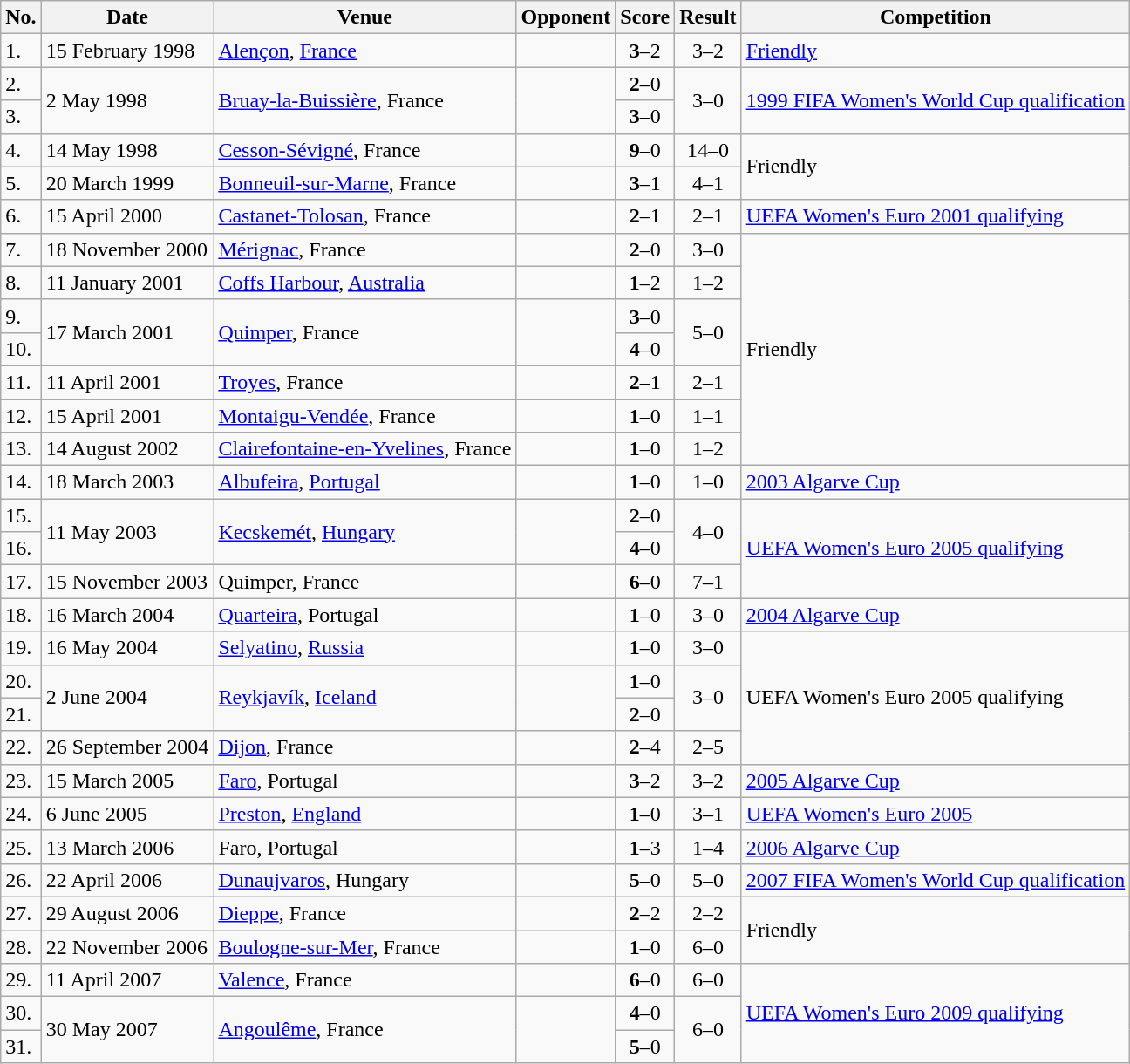<table class="wikitable">
<tr>
<th>No.</th>
<th>Date</th>
<th>Venue</th>
<th>Opponent</th>
<th>Score</th>
<th>Result</th>
<th>Competition</th>
</tr>
<tr>
<td>1.</td>
<td>15 February 1998</td>
<td><a href='#'>Alençon</a>, <a href='#'>France</a></td>
<td></td>
<td align=center><strong>3</strong>–2</td>
<td align=center>3–2</td>
<td><a href='#'>Friendly</a></td>
</tr>
<tr>
<td>2.</td>
<td rowspan=2>2 May 1998</td>
<td rowspan=2><a href='#'>Bruay-la-Buissière</a>, France</td>
<td rowspan=2></td>
<td align=center><strong>2</strong>–0</td>
<td rowspan=2 align=center>3–0</td>
<td rowspan=2><a href='#'>1999 FIFA Women's World Cup qualification</a></td>
</tr>
<tr>
<td>3.</td>
<td align=center><strong>3</strong>–0</td>
</tr>
<tr>
<td>4.</td>
<td>14 May 1998</td>
<td><a href='#'>Cesson-Sévigné</a>, France</td>
<td></td>
<td align=center><strong>9</strong>–0</td>
<td align=center>14–0</td>
<td rowspan=2>Friendly</td>
</tr>
<tr>
<td>5.</td>
<td>20 March 1999</td>
<td><a href='#'>Bonneuil-sur-Marne</a>, France</td>
<td></td>
<td align=center><strong>3</strong>–1</td>
<td align=center>4–1</td>
</tr>
<tr>
<td>6.</td>
<td>15 April 2000</td>
<td><a href='#'>Castanet-Tolosan</a>, France</td>
<td></td>
<td align=center><strong>2</strong>–1</td>
<td align=center>2–1</td>
<td><a href='#'>UEFA Women's Euro 2001 qualifying</a></td>
</tr>
<tr>
<td>7.</td>
<td>18 November 2000</td>
<td><a href='#'>Mérignac</a>, France</td>
<td></td>
<td align=center><strong>2</strong>–0</td>
<td align=center>3–0</td>
<td rowspan=7>Friendly</td>
</tr>
<tr>
<td>8.</td>
<td>11 January 2001</td>
<td><a href='#'>Coffs Harbour</a>, <a href='#'>Australia</a></td>
<td></td>
<td align=center><strong>1</strong>–2</td>
<td align=center>1–2</td>
</tr>
<tr>
<td>9.</td>
<td rowspan=2>17 March 2001</td>
<td rowspan=2><a href='#'>Quimper</a>, France</td>
<td rowspan=2></td>
<td align=center><strong>3</strong>–0</td>
<td rowspan=2 align=center>5–0</td>
</tr>
<tr>
<td>10.</td>
<td align=center><strong>4</strong>–0</td>
</tr>
<tr>
<td>11.</td>
<td>11 April 2001</td>
<td><a href='#'>Troyes</a>, France</td>
<td></td>
<td align=center><strong>2</strong>–1</td>
<td align=center>2–1</td>
</tr>
<tr>
<td>12.</td>
<td>15 April 2001</td>
<td><a href='#'>Montaigu-Vendée</a>, France</td>
<td></td>
<td align=center><strong>1</strong>–0</td>
<td align=center>1–1</td>
</tr>
<tr>
<td>13.</td>
<td>14 August 2002</td>
<td><a href='#'>Clairefontaine-en-Yvelines</a>, France</td>
<td></td>
<td align=center><strong>1</strong>–0</td>
<td align=center>1–2</td>
</tr>
<tr>
<td>14.</td>
<td>18 March 2003</td>
<td><a href='#'>Albufeira</a>, <a href='#'>Portugal</a></td>
<td></td>
<td align=center><strong>1</strong>–0</td>
<td align=center>1–0</td>
<td><a href='#'>2003 Algarve Cup</a></td>
</tr>
<tr>
<td>15.</td>
<td rowspan=2>11 May 2003</td>
<td rowspan=2><a href='#'>Kecskemét</a>, <a href='#'>Hungary</a></td>
<td rowspan=2></td>
<td align=center><strong>2</strong>–0</td>
<td rowspan=2 align=center>4–0</td>
<td rowspan=3><a href='#'>UEFA Women's Euro 2005 qualifying</a></td>
</tr>
<tr>
<td>16.</td>
<td align=center><strong>4</strong>–0</td>
</tr>
<tr>
<td>17.</td>
<td>15 November 2003</td>
<td>Quimper, France</td>
<td></td>
<td align=center><strong>6</strong>–0</td>
<td align=center>7–1</td>
</tr>
<tr>
<td>18.</td>
<td>16 March 2004</td>
<td><a href='#'>Quarteira</a>, Portugal</td>
<td></td>
<td align=center><strong>1</strong>–0</td>
<td align=center>3–0</td>
<td><a href='#'>2004 Algarve Cup</a></td>
</tr>
<tr>
<td>19.</td>
<td>16 May 2004</td>
<td><a href='#'>Selyatino</a>, <a href='#'>Russia</a></td>
<td></td>
<td align=center><strong>1</strong>–0</td>
<td align=center>3–0</td>
<td rowspan=4>UEFA Women's Euro 2005 qualifying</td>
</tr>
<tr>
<td>20.</td>
<td rowspan=2>2 June 2004</td>
<td rowspan=2><a href='#'>Reykjavík</a>, <a href='#'>Iceland</a></td>
<td rowspan=2></td>
<td align=center><strong>1</strong>–0</td>
<td rowspan=2 align=center>3–0</td>
</tr>
<tr>
<td>21.</td>
<td align=center><strong>2</strong>–0</td>
</tr>
<tr>
<td>22.</td>
<td>26 September 2004</td>
<td><a href='#'>Dijon</a>, France</td>
<td></td>
<td align=center><strong>2</strong>–4</td>
<td align=center>2–5</td>
</tr>
<tr>
<td>23.</td>
<td>15 March 2005</td>
<td><a href='#'>Faro</a>, Portugal</td>
<td></td>
<td align=center><strong>3</strong>–2</td>
<td align=center>3–2</td>
<td><a href='#'>2005 Algarve Cup</a></td>
</tr>
<tr>
<td>24.</td>
<td>6 June 2005</td>
<td><a href='#'>Preston</a>, <a href='#'>England</a></td>
<td></td>
<td align=center><strong>1</strong>–0</td>
<td align=center>3–1</td>
<td><a href='#'>UEFA Women's Euro 2005</a></td>
</tr>
<tr>
<td>25.</td>
<td>13 March 2006</td>
<td>Faro, Portugal</td>
<td></td>
<td align=center><strong>1</strong>–3</td>
<td align=center>1–4</td>
<td><a href='#'>2006 Algarve Cup</a></td>
</tr>
<tr>
<td>26.</td>
<td>22 April 2006</td>
<td><a href='#'>Dunaujvaros</a>, Hungary</td>
<td></td>
<td align=center><strong>5</strong>–0</td>
<td align=center>5–0</td>
<td><a href='#'>2007 FIFA Women's World Cup qualification</a></td>
</tr>
<tr>
<td>27.</td>
<td>29 August 2006</td>
<td><a href='#'>Dieppe</a>, France</td>
<td></td>
<td align=center><strong>2</strong>–2</td>
<td align=center>2–2</td>
<td rowspan=2>Friendly</td>
</tr>
<tr>
<td>28.</td>
<td>22 November 2006</td>
<td><a href='#'>Boulogne-sur-Mer</a>, France</td>
<td></td>
<td align=center><strong>1</strong>–0</td>
<td align=center>6–0</td>
</tr>
<tr>
<td>29.</td>
<td>11 April 2007</td>
<td><a href='#'>Valence</a>, France</td>
<td></td>
<td align=center><strong>6</strong>–0</td>
<td align=center>6–0</td>
<td rowspan=3><a href='#'>UEFA Women's Euro 2009 qualifying</a></td>
</tr>
<tr>
<td>30.</td>
<td rowspan=2>30 May 2007</td>
<td rowspan=2><a href='#'>Angoulême</a>, France</td>
<td rowspan=2></td>
<td align=center><strong>4</strong>–0</td>
<td rowspan=2 align=center>6–0</td>
</tr>
<tr>
<td>31.</td>
<td align=center><strong>5</strong>–0</td>
</tr>
</table>
